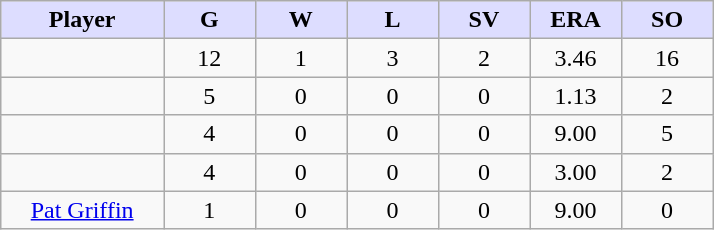<table class="wikitable sortable">
<tr>
<th style="background:#ddf; width:16%;">Player</th>
<th style="background:#ddf; width:9%;">G</th>
<th style="background:#ddf; width:9%;">W</th>
<th style="background:#ddf; width:9%;">L</th>
<th style="background:#ddf; width:9%;">SV</th>
<th style="background:#ddf; width:9%;">ERA</th>
<th style="background:#ddf; width:9%;">SO</th>
</tr>
<tr align=center>
<td></td>
<td>12</td>
<td>1</td>
<td>3</td>
<td>2</td>
<td>3.46</td>
<td>16</td>
</tr>
<tr align=center>
<td></td>
<td>5</td>
<td>0</td>
<td>0</td>
<td>0</td>
<td>1.13</td>
<td>2</td>
</tr>
<tr align=center>
<td></td>
<td>4</td>
<td>0</td>
<td>0</td>
<td>0</td>
<td>9.00</td>
<td>5</td>
</tr>
<tr align=center>
<td></td>
<td>4</td>
<td>0</td>
<td>0</td>
<td>0</td>
<td>3.00</td>
<td>2</td>
</tr>
<tr align=center>
<td><a href='#'>Pat Griffin</a></td>
<td>1</td>
<td>0</td>
<td>0</td>
<td>0</td>
<td>9.00</td>
<td>0</td>
</tr>
</table>
